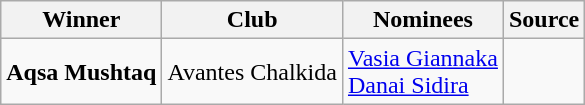<table class="wikitable" style="margin-right: 0;">
<tr text-align:center;">
<th>Winner</th>
<th>Club</th>
<th>Nominees</th>
<th>Source</th>
</tr>
<tr>
<td> <strong>Aqsa Mushtaq</strong></td>
<td>Avantes Chalkida</td>
<td><a href='#'>Vasia Giannaka</a><br><a href='#'>Danai Sidira</a></td>
<td></td>
</tr>
</table>
